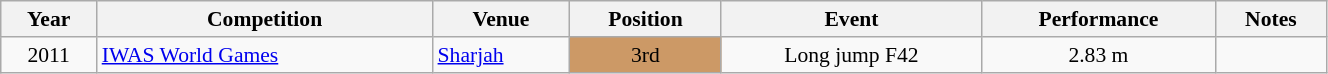<table class="wikitable" width=70% style="font-size:90%; text-align:center;">
<tr>
<th>Year</th>
<th>Competition</th>
<th>Venue</th>
<th>Position</th>
<th>Event</th>
<th>Performance</th>
<th>Notes</th>
</tr>
<tr>
<td rowspan=1>2011</td>
<td rowspan=1 align=left><a href='#'>IWAS World Games</a></td>
<td rowspan=1 align=left> <a href='#'>Sharjah</a></td>
<td bgcolor=cc9966>3rd</td>
<td>Long jump F42</td>
<td>2.83 m</td>
<td></td>
</tr>
</table>
